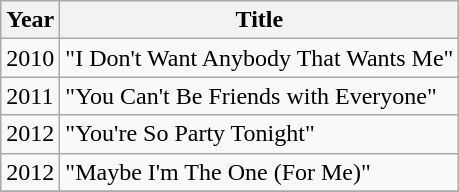<table class="wikitable">
<tr>
<th>Year</th>
<th>Title</th>
</tr>
<tr>
<td>2010</td>
<td>"I Don't Want Anybody That Wants Me"</td>
</tr>
<tr>
<td>2011</td>
<td>"You Can't Be Friends with Everyone"</td>
</tr>
<tr>
<td>2012</td>
<td>"You're So Party Tonight"</td>
</tr>
<tr>
<td>2012</td>
<td>"Maybe I'm The One (For Me)"</td>
</tr>
<tr>
</tr>
</table>
